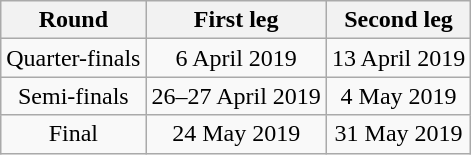<table class="wikitable" style="text-align:center">
<tr>
<th>Round</th>
<th>First leg</th>
<th>Second leg</th>
</tr>
<tr>
<td>Quarter-finals</td>
<td>6 April 2019</td>
<td>13 April 2019</td>
</tr>
<tr>
<td>Semi-finals</td>
<td>26–27 April 2019</td>
<td>4 May 2019</td>
</tr>
<tr>
<td>Final</td>
<td>24 May 2019</td>
<td>31 May 2019</td>
</tr>
</table>
